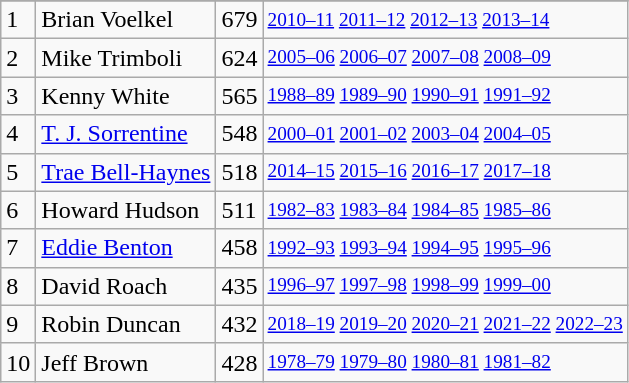<table class="wikitable">
<tr>
</tr>
<tr>
<td>1</td>
<td>Brian Voelkel</td>
<td>679</td>
<td style="font-size:80%;"><a href='#'>2010–11</a> <a href='#'>2011–12</a> <a href='#'>2012–13</a> <a href='#'>2013–14</a></td>
</tr>
<tr>
<td>2</td>
<td>Mike Trimboli</td>
<td>624</td>
<td style="font-size:80%;"><a href='#'>2005–06</a> <a href='#'>2006–07</a> <a href='#'>2007–08</a> <a href='#'>2008–09</a></td>
</tr>
<tr>
<td>3</td>
<td>Kenny White</td>
<td>565</td>
<td style="font-size:80%;"><a href='#'>1988–89</a> <a href='#'>1989–90</a> <a href='#'>1990–91</a> <a href='#'>1991–92</a></td>
</tr>
<tr>
<td>4</td>
<td><a href='#'>T. J. Sorrentine</a></td>
<td>548</td>
<td style="font-size:80%;"><a href='#'>2000–01</a> <a href='#'>2001–02</a> <a href='#'>2003–04</a> <a href='#'>2004–05</a></td>
</tr>
<tr>
<td>5</td>
<td><a href='#'>Trae Bell-Haynes</a></td>
<td>518</td>
<td style="font-size:80%;"><a href='#'>2014–15</a> <a href='#'>2015–16</a> <a href='#'>2016–17</a> <a href='#'>2017–18</a></td>
</tr>
<tr>
<td>6</td>
<td>Howard Hudson</td>
<td>511</td>
<td style="font-size:80%;"><a href='#'>1982–83</a> <a href='#'>1983–84</a> <a href='#'>1984–85</a> <a href='#'>1985–86</a></td>
</tr>
<tr>
<td>7</td>
<td><a href='#'>Eddie Benton</a></td>
<td>458</td>
<td style="font-size:80%;"><a href='#'>1992–93</a> <a href='#'>1993–94</a> <a href='#'>1994–95</a> <a href='#'>1995–96</a></td>
</tr>
<tr>
<td>8</td>
<td>David Roach</td>
<td>435</td>
<td style="font-size:80%;"><a href='#'>1996–97</a> <a href='#'>1997–98</a> <a href='#'>1998–99</a> <a href='#'>1999–00</a></td>
</tr>
<tr>
<td>9</td>
<td>Robin Duncan</td>
<td>432</td>
<td style="font-size:80%;"><a href='#'>2018–19</a> <a href='#'>2019–20</a> <a href='#'>2020–21</a> <a href='#'>2021–22</a> <a href='#'>2022–23</a></td>
</tr>
<tr>
<td>10</td>
<td>Jeff Brown</td>
<td>428</td>
<td style="font-size:80%;"><a href='#'>1978–79</a> <a href='#'>1979–80</a> <a href='#'>1980–81</a> <a href='#'>1981–82</a></td>
</tr>
</table>
